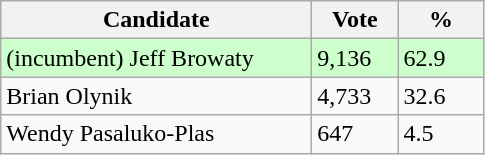<table class="wikitable">
<tr>
<th bgcolor="#DDDDFF" width="200px">Candidate</th>
<th bgcolor="#DDDDFF" width="50px">Vote</th>
<th bgcolor="#DDDDFF" width="50px">%</th>
</tr>
<tr style="text-align:left; background:#cfc;">
<td>(incumbent) Jeff Browaty</td>
<td>9,136</td>
<td>62.9</td>
</tr>
<tr>
<td>Brian Olynik</td>
<td>4,733</td>
<td>32.6</td>
</tr>
<tr>
<td>Wendy Pasaluko-Plas</td>
<td>647</td>
<td>4.5</td>
</tr>
</table>
